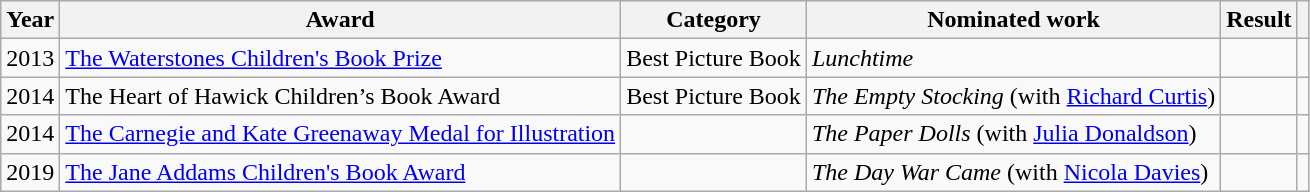<table class="wikitable">
<tr>
<th>Year</th>
<th>Award</th>
<th>Category</th>
<th>Nominated work</th>
<th>Result</th>
<th></th>
</tr>
<tr>
<td>2013</td>
<td><a href='#'>The Waterstones Children's Book Prize</a></td>
<td>Best Picture Book</td>
<td><em>Lunchtime</em></td>
<td></td>
<td></td>
</tr>
<tr>
<td>2014</td>
<td>The Heart of Hawick Children’s Book Award</td>
<td>Best Picture Book</td>
<td><em>The Empty Stocking</em> (with <a href='#'>Richard Curtis</a>)</td>
<td></td>
<td></td>
</tr>
<tr>
<td>2014</td>
<td><a href='#'>The Carnegie and Kate Greenaway Medal for Illustration</a></td>
<td></td>
<td><em>The Paper Dolls</em> (with <a href='#'>Julia Donaldson</a>)</td>
<td></td>
<td></td>
</tr>
<tr>
<td>2019</td>
<td><a href='#'>The Jane Addams Children's Book Award</a></td>
<td></td>
<td><em>The Day War Came</em> (with <a href='#'>Nicola Davies</a>)</td>
<td></td>
<td></td>
</tr>
</table>
